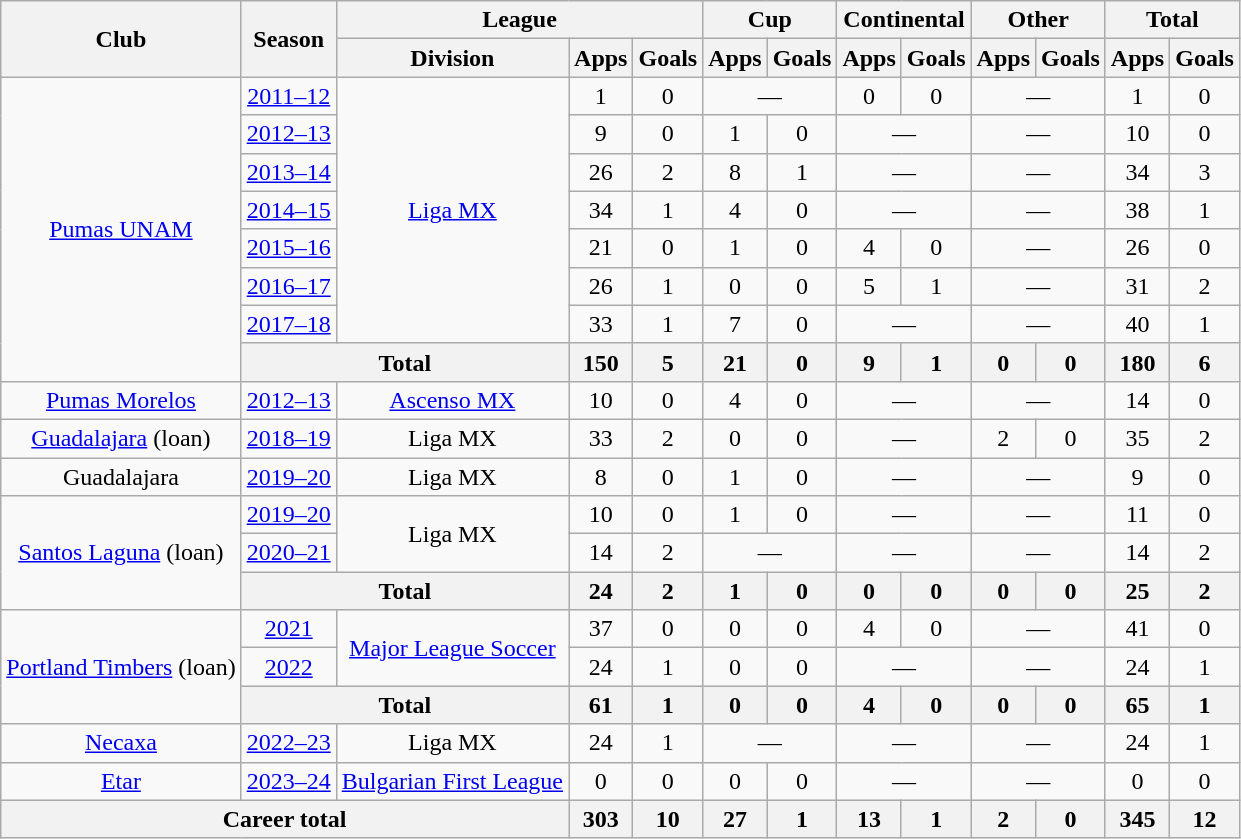<table class="wikitable", style="text-align:center">
<tr>
<th rowspan="2">Club</th>
<th rowspan="2">Season</th>
<th colspan="3">League</th>
<th colspan="2">Cup</th>
<th colspan="2">Continental</th>
<th colspan="2">Other</th>
<th colspan="2">Total</th>
</tr>
<tr>
<th>Division</th>
<th>Apps</th>
<th>Goals</th>
<th>Apps</th>
<th>Goals</th>
<th>Apps</th>
<th>Goals</th>
<th>Apps</th>
<th>Goals</th>
<th>Apps</th>
<th>Goals</th>
</tr>
<tr>
<td rowspan="8"><a href='#'>Pumas UNAM</a></td>
<td><a href='#'>2011–12</a></td>
<td rowspan="7"><a href='#'>Liga MX</a></td>
<td>1</td>
<td>0</td>
<td colspan="2">—</td>
<td>0</td>
<td>0</td>
<td colspan="2">—</td>
<td>1</td>
<td>0</td>
</tr>
<tr>
<td><a href='#'>2012–13</a></td>
<td>9</td>
<td>0</td>
<td>1</td>
<td>0</td>
<td colspan="2">—</td>
<td colspan="2">—</td>
<td>10</td>
<td>0</td>
</tr>
<tr>
<td><a href='#'>2013–14</a></td>
<td>26</td>
<td>2</td>
<td>8</td>
<td>1</td>
<td colspan="2">—</td>
<td colspan="2">—</td>
<td>34</td>
<td>3</td>
</tr>
<tr>
<td><a href='#'>2014–15</a></td>
<td>34</td>
<td>1</td>
<td>4</td>
<td>0</td>
<td colspan="2">—</td>
<td colspan="2">—</td>
<td>38</td>
<td>1</td>
</tr>
<tr>
<td><a href='#'>2015–16</a></td>
<td>21</td>
<td>0</td>
<td>1</td>
<td>0</td>
<td>4</td>
<td>0</td>
<td colspan="2">—</td>
<td>26</td>
<td>0</td>
</tr>
<tr>
<td><a href='#'>2016–17</a></td>
<td>26</td>
<td>1</td>
<td>0</td>
<td>0</td>
<td>5</td>
<td>1</td>
<td colspan="2">—</td>
<td>31</td>
<td>2</td>
</tr>
<tr>
<td><a href='#'>2017–18</a></td>
<td>33</td>
<td>1</td>
<td>7</td>
<td>0</td>
<td colspan="2">—</td>
<td colspan="2">—</td>
<td>40</td>
<td>1</td>
</tr>
<tr>
<th colspan="2">Total</th>
<th>150</th>
<th>5</th>
<th>21</th>
<th>0</th>
<th>9</th>
<th>1</th>
<th>0</th>
<th>0</th>
<th>180</th>
<th>6</th>
</tr>
<tr>
<td><a href='#'>Pumas Morelos</a></td>
<td><a href='#'>2012–13</a></td>
<td><a href='#'>Ascenso MX</a></td>
<td>10</td>
<td>0</td>
<td>4</td>
<td>0</td>
<td colspan="2">—</td>
<td colspan="2">—</td>
<td>14</td>
<td>0</td>
</tr>
<tr>
<td><a href='#'>Guadalajara</a> (loan)</td>
<td><a href='#'>2018–19</a></td>
<td>Liga MX</td>
<td>33</td>
<td>2</td>
<td>0</td>
<td>0</td>
<td colspan="2">—</td>
<td>2</td>
<td>0</td>
<td>35</td>
<td>2</td>
</tr>
<tr>
<td>Guadalajara</td>
<td><a href='#'>2019–20</a></td>
<td>Liga MX</td>
<td>8</td>
<td>0</td>
<td>1</td>
<td>0</td>
<td colspan="2">—</td>
<td colspan="2">—</td>
<td>9</td>
<td>0</td>
</tr>
<tr>
<td rowspan="3"><a href='#'>Santos Laguna</a> (loan)</td>
<td><a href='#'>2019–20</a></td>
<td rowspan="2">Liga MX</td>
<td>10</td>
<td>0</td>
<td>1</td>
<td>0</td>
<td colspan="2">—</td>
<td colspan="2">—</td>
<td>11</td>
<td>0</td>
</tr>
<tr>
<td><a href='#'>2020–21</a></td>
<td>14</td>
<td>2</td>
<td colspan="2">—</td>
<td colspan="2">—</td>
<td colspan="2">—</td>
<td>14</td>
<td>2</td>
</tr>
<tr>
<th colspan="2">Total</th>
<th>24</th>
<th>2</th>
<th>1</th>
<th>0</th>
<th>0</th>
<th>0</th>
<th>0</th>
<th>0</th>
<th>25</th>
<th>2</th>
</tr>
<tr>
<td rowspan="3"><a href='#'>Portland Timbers</a> (loan)</td>
<td><a href='#'>2021</a></td>
<td rowspan="2"><a href='#'>Major League Soccer</a></td>
<td>37</td>
<td>0</td>
<td>0</td>
<td>0</td>
<td>4</td>
<td>0</td>
<td colspan="2">—</td>
<td>41</td>
<td>0</td>
</tr>
<tr>
<td><a href='#'>2022</a></td>
<td>24</td>
<td>1</td>
<td>0</td>
<td>0</td>
<td colspan="2">—</td>
<td colspan="2">—</td>
<td>24</td>
<td>1</td>
</tr>
<tr>
<th colspan="2">Total</th>
<th>61</th>
<th>1</th>
<th>0</th>
<th>0</th>
<th>4</th>
<th>0</th>
<th>0</th>
<th>0</th>
<th>65</th>
<th>1</th>
</tr>
<tr>
<td><a href='#'>Necaxa</a></td>
<td><a href='#'>2022–23</a></td>
<td>Liga MX</td>
<td>24</td>
<td>1</td>
<td colspan="2">—</td>
<td colspan="2">—</td>
<td colspan="2">—</td>
<td>24</td>
<td>1</td>
</tr>
<tr>
<td><a href='#'>Etar</a></td>
<td><a href='#'>2023–24</a></td>
<td><a href='#'>Bulgarian First League</a></td>
<td>0</td>
<td>0</td>
<td>0</td>
<td>0</td>
<td colspan="2">—</td>
<td colspan="2">—</td>
<td>0</td>
<td>0</td>
</tr>
<tr>
<th colspan="3">Career total</th>
<th>303</th>
<th>10</th>
<th>27</th>
<th>1</th>
<th>13</th>
<th>1</th>
<th>2</th>
<th>0</th>
<th>345</th>
<th>12</th>
</tr>
</table>
